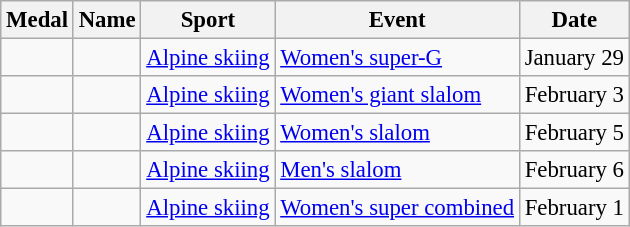<table class="wikitable sortable" border="1" style="font-size:95%">
<tr>
<th>Medal</th>
<th>Name</th>
<th>Sport</th>
<th>Event</th>
<th>Date</th>
</tr>
<tr>
<td></td>
<td></td>
<td><a href='#'>Alpine skiing</a></td>
<td><a href='#'>Women's super-G</a></td>
<td>January 29</td>
</tr>
<tr>
<td></td>
<td></td>
<td><a href='#'>Alpine skiing</a></td>
<td><a href='#'>Women's giant slalom</a></td>
<td>February 3</td>
</tr>
<tr>
<td></td>
<td></td>
<td><a href='#'>Alpine skiing</a></td>
<td><a href='#'>Women's slalom</a></td>
<td>February 5</td>
</tr>
<tr>
<td></td>
<td></td>
<td><a href='#'>Alpine skiing</a></td>
<td><a href='#'>Men's slalom</a></td>
<td>February 6</td>
</tr>
<tr>
<td></td>
<td></td>
<td><a href='#'>Alpine skiing</a></td>
<td><a href='#'>Women's super combined</a></td>
<td>February 1</td>
</tr>
</table>
